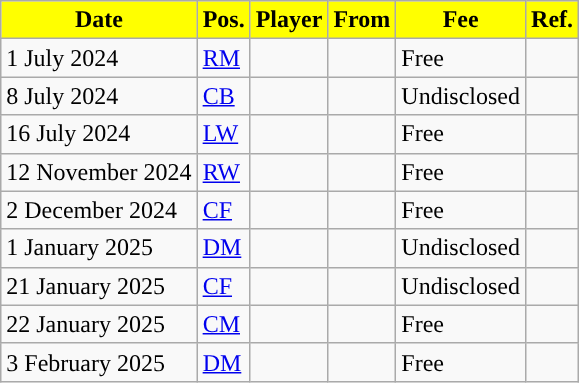<table class="wikitable plainrowheaders sortable">
<tr>
<th style="background: yellow; color: black; ">Date</th>
<th style="background: yellow; color: black; ">Pos.</th>
<th style="background: yellow; color: black; ">Player</th>
<th style="background: yellow; color: black; ">From</th>
<th style="background: yellow; color: black; ">Fee</th>
<th style="background: yellow; color: black; ">Ref.</th>
</tr>
<tr>
<td>1 July 2024</td>
<td><a href='#'>RM</a></td>
<td></td>
<td></td>
<td>Free</td>
<td></td>
</tr>
<tr>
<td>8 July 2024</td>
<td><a href='#'>CB</a></td>
<td></td>
<td></td>
<td>Undisclosed</td>
<td></td>
</tr>
<tr>
<td>16 July 2024</td>
<td><a href='#'>LW</a></td>
<td></td>
<td></td>
<td>Free</td>
<td></td>
</tr>
<tr>
<td>12 November 2024</td>
<td><a href='#'>RW</a></td>
<td></td>
<td></td>
<td>Free</td>
<td></td>
</tr>
<tr>
<td>2 December 2024</td>
<td><a href='#'>CF</a></td>
<td></td>
<td></td>
<td>Free</td>
<td></td>
</tr>
<tr>
<td>1 January 2025</td>
<td><a href='#'>DM</a></td>
<td></td>
<td></td>
<td>Undisclosed</td>
<td></td>
</tr>
<tr>
<td>21 January 2025</td>
<td><a href='#'>CF</a></td>
<td></td>
<td></td>
<td>Undisclosed</td>
<td></td>
</tr>
<tr>
<td>22 January 2025</td>
<td><a href='#'>CM</a></td>
<td></td>
<td></td>
<td>Free</td>
<td></td>
</tr>
<tr>
<td>3 February 2025</td>
<td><a href='#'>DM</a></td>
<td></td>
<td></td>
<td>Free</td>
<td></td>
</tr>
</table>
